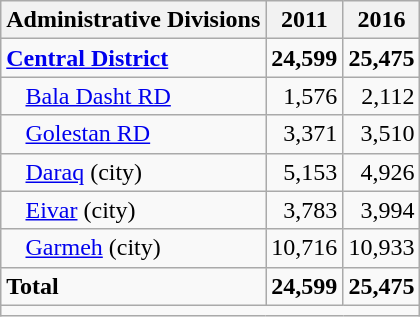<table class="wikitable">
<tr>
<th>Administrative Divisions</th>
<th>2011</th>
<th>2016</th>
</tr>
<tr>
<td><strong><a href='#'>Central District</a></strong></td>
<td style="text-align: right;"><strong>24,599</strong></td>
<td style="text-align: right;"><strong>25,475</strong></td>
</tr>
<tr>
<td style="padding-left: 1em;"><a href='#'>Bala Dasht RD</a></td>
<td style="text-align: right;">1,576</td>
<td style="text-align: right;">2,112</td>
</tr>
<tr>
<td style="padding-left: 1em;"><a href='#'>Golestan RD</a></td>
<td style="text-align: right;">3,371</td>
<td style="text-align: right;">3,510</td>
</tr>
<tr>
<td style="padding-left: 1em;"><a href='#'>Daraq</a> (city)</td>
<td style="text-align: right;">5,153</td>
<td style="text-align: right;">4,926</td>
</tr>
<tr>
<td style="padding-left: 1em;"><a href='#'>Eivar</a> (city)</td>
<td style="text-align: right;">3,783</td>
<td style="text-align: right;">3,994</td>
</tr>
<tr>
<td style="padding-left: 1em;"><a href='#'>Garmeh</a> (city)</td>
<td style="text-align: right;">10,716</td>
<td style="text-align: right;">10,933</td>
</tr>
<tr>
<td><strong>Total</strong></td>
<td style="text-align: right;"><strong>24,599</strong></td>
<td style="text-align: right;"><strong>25,475</strong></td>
</tr>
<tr>
<td colspan=3></td>
</tr>
</table>
